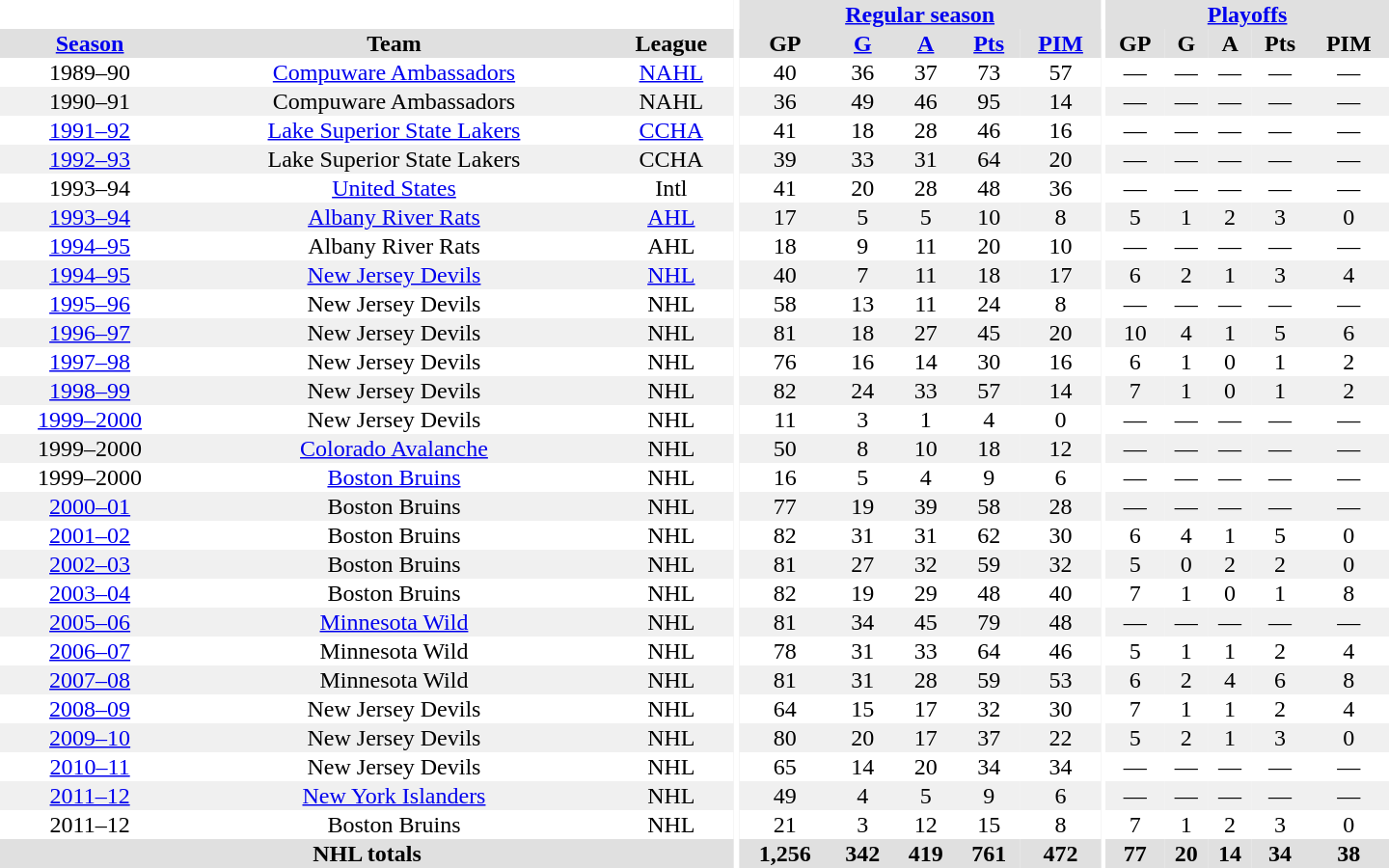<table border="0" cellpadding="1" cellspacing="0" style="text-align:center; width:60em">
<tr bgcolor="#e0e0e0">
<th colspan="3"  bgcolor="#ffffff"></th>
<th rowspan="99" bgcolor="#ffffff"></th>
<th colspan="5"><a href='#'>Regular season</a></th>
<th rowspan="99" bgcolor="#ffffff"></th>
<th colspan="5"><a href='#'>Playoffs</a></th>
</tr>
<tr bgcolor="#e0e0e0">
<th><a href='#'>Season</a></th>
<th>Team</th>
<th>League</th>
<th>GP</th>
<th><a href='#'>G</a></th>
<th><a href='#'>A</a></th>
<th><a href='#'>Pts</a></th>
<th><a href='#'>PIM</a></th>
<th>GP</th>
<th>G</th>
<th>A</th>
<th>Pts</th>
<th>PIM</th>
</tr>
<tr>
<td>1989–90</td>
<td><a href='#'>Compuware Ambassadors</a></td>
<td><a href='#'>NAHL</a></td>
<td>40</td>
<td>36</td>
<td>37</td>
<td>73</td>
<td>57</td>
<td>—</td>
<td>—</td>
<td>—</td>
<td>—</td>
<td>—</td>
</tr>
<tr bgcolor="#f0f0f0">
<td>1990–91</td>
<td>Compuware Ambassadors</td>
<td>NAHL</td>
<td>36</td>
<td>49</td>
<td>46</td>
<td>95</td>
<td>14</td>
<td>—</td>
<td>—</td>
<td>—</td>
<td>—</td>
<td>—</td>
</tr>
<tr>
<td><a href='#'>1991–92</a></td>
<td><a href='#'>Lake Superior State Lakers</a></td>
<td><a href='#'>CCHA</a></td>
<td>41</td>
<td>18</td>
<td>28</td>
<td>46</td>
<td>16</td>
<td>—</td>
<td>—</td>
<td>—</td>
<td>—</td>
<td>—</td>
</tr>
<tr bgcolor="#f0f0f0">
<td><a href='#'>1992–93</a></td>
<td>Lake Superior State Lakers</td>
<td>CCHA</td>
<td>39</td>
<td>33</td>
<td>31</td>
<td>64</td>
<td>20</td>
<td>—</td>
<td>—</td>
<td>—</td>
<td>—</td>
<td>—</td>
</tr>
<tr>
<td>1993–94</td>
<td><a href='#'>United States</a></td>
<td>Intl</td>
<td>41</td>
<td>20</td>
<td>28</td>
<td>48</td>
<td>36</td>
<td>—</td>
<td>—</td>
<td>—</td>
<td>—</td>
<td>—</td>
</tr>
<tr bgcolor="#f0f0f0">
<td><a href='#'>1993–94</a></td>
<td><a href='#'>Albany River Rats</a></td>
<td><a href='#'>AHL</a></td>
<td>17</td>
<td>5</td>
<td>5</td>
<td>10</td>
<td>8</td>
<td>5</td>
<td>1</td>
<td>2</td>
<td>3</td>
<td>0</td>
</tr>
<tr>
<td><a href='#'>1994–95</a></td>
<td>Albany River Rats</td>
<td>AHL</td>
<td>18</td>
<td>9</td>
<td>11</td>
<td>20</td>
<td>10</td>
<td>—</td>
<td>—</td>
<td>—</td>
<td>—</td>
<td>—</td>
</tr>
<tr bgcolor="#f0f0f0">
<td><a href='#'>1994–95</a></td>
<td><a href='#'>New Jersey Devils</a></td>
<td><a href='#'>NHL</a></td>
<td>40</td>
<td>7</td>
<td>11</td>
<td>18</td>
<td>17</td>
<td>6</td>
<td>2</td>
<td>1</td>
<td>3</td>
<td>4</td>
</tr>
<tr>
<td><a href='#'>1995–96</a></td>
<td>New Jersey Devils</td>
<td>NHL</td>
<td>58</td>
<td>13</td>
<td>11</td>
<td>24</td>
<td>8</td>
<td>—</td>
<td>—</td>
<td>—</td>
<td>—</td>
<td>—</td>
</tr>
<tr bgcolor="#f0f0f0">
<td><a href='#'>1996–97</a></td>
<td>New Jersey Devils</td>
<td>NHL</td>
<td>81</td>
<td>18</td>
<td>27</td>
<td>45</td>
<td>20</td>
<td>10</td>
<td>4</td>
<td>1</td>
<td>5</td>
<td>6</td>
</tr>
<tr>
<td><a href='#'>1997–98</a></td>
<td>New Jersey Devils</td>
<td>NHL</td>
<td>76</td>
<td>16</td>
<td>14</td>
<td>30</td>
<td>16</td>
<td>6</td>
<td>1</td>
<td>0</td>
<td>1</td>
<td>2</td>
</tr>
<tr bgcolor="#f0f0f0">
<td><a href='#'>1998–99</a></td>
<td>New Jersey Devils</td>
<td>NHL</td>
<td>82</td>
<td>24</td>
<td>33</td>
<td>57</td>
<td>14</td>
<td>7</td>
<td>1</td>
<td>0</td>
<td>1</td>
<td>2</td>
</tr>
<tr>
<td><a href='#'>1999–2000</a></td>
<td>New Jersey Devils</td>
<td>NHL</td>
<td>11</td>
<td>3</td>
<td>1</td>
<td>4</td>
<td>0</td>
<td>—</td>
<td>—</td>
<td>—</td>
<td>—</td>
<td>—</td>
</tr>
<tr bgcolor="#f0f0f0">
<td>1999–2000</td>
<td><a href='#'>Colorado Avalanche</a></td>
<td>NHL</td>
<td>50</td>
<td>8</td>
<td>10</td>
<td>18</td>
<td>12</td>
<td>—</td>
<td>—</td>
<td>—</td>
<td>—</td>
<td>—</td>
</tr>
<tr>
<td>1999–2000</td>
<td><a href='#'>Boston Bruins</a></td>
<td>NHL</td>
<td>16</td>
<td>5</td>
<td>4</td>
<td>9</td>
<td>6</td>
<td>—</td>
<td>—</td>
<td>—</td>
<td>—</td>
<td>—</td>
</tr>
<tr bgcolor="#f0f0f0">
<td><a href='#'>2000–01</a></td>
<td>Boston Bruins</td>
<td>NHL</td>
<td>77</td>
<td>19</td>
<td>39</td>
<td>58</td>
<td>28</td>
<td>—</td>
<td>—</td>
<td>—</td>
<td>—</td>
<td>—</td>
</tr>
<tr>
<td><a href='#'>2001–02</a></td>
<td>Boston Bruins</td>
<td>NHL</td>
<td>82</td>
<td>31</td>
<td>31</td>
<td>62</td>
<td>30</td>
<td>6</td>
<td>4</td>
<td>1</td>
<td>5</td>
<td>0</td>
</tr>
<tr bgcolor="#f0f0f0">
<td><a href='#'>2002–03</a></td>
<td>Boston Bruins</td>
<td>NHL</td>
<td>81</td>
<td>27</td>
<td>32</td>
<td>59</td>
<td>32</td>
<td>5</td>
<td>0</td>
<td>2</td>
<td>2</td>
<td>0</td>
</tr>
<tr>
<td><a href='#'>2003–04</a></td>
<td>Boston Bruins</td>
<td>NHL</td>
<td>82</td>
<td>19</td>
<td>29</td>
<td>48</td>
<td>40</td>
<td>7</td>
<td>1</td>
<td>0</td>
<td>1</td>
<td>8</td>
</tr>
<tr bgcolor="#f0f0f0">
<td><a href='#'>2005–06</a></td>
<td><a href='#'>Minnesota Wild</a></td>
<td>NHL</td>
<td>81</td>
<td>34</td>
<td>45</td>
<td>79</td>
<td>48</td>
<td>—</td>
<td>—</td>
<td>—</td>
<td>—</td>
<td>—</td>
</tr>
<tr>
<td><a href='#'>2006–07</a></td>
<td>Minnesota Wild</td>
<td>NHL</td>
<td>78</td>
<td>31</td>
<td>33</td>
<td>64</td>
<td>46</td>
<td>5</td>
<td>1</td>
<td>1</td>
<td>2</td>
<td>4</td>
</tr>
<tr bgcolor="#f0f0f0">
<td><a href='#'>2007–08</a></td>
<td>Minnesota Wild</td>
<td>NHL</td>
<td>81</td>
<td>31</td>
<td>28</td>
<td>59</td>
<td>53</td>
<td>6</td>
<td>2</td>
<td>4</td>
<td>6</td>
<td>8</td>
</tr>
<tr>
<td><a href='#'>2008–09</a></td>
<td>New Jersey Devils</td>
<td>NHL</td>
<td>64</td>
<td>15</td>
<td>17</td>
<td>32</td>
<td>30</td>
<td>7</td>
<td>1</td>
<td>1</td>
<td>2</td>
<td>4</td>
</tr>
<tr bgcolor="#f0f0f0">
<td><a href='#'>2009–10</a></td>
<td>New Jersey Devils</td>
<td>NHL</td>
<td>80</td>
<td>20</td>
<td>17</td>
<td>37</td>
<td>22</td>
<td>5</td>
<td>2</td>
<td>1</td>
<td>3</td>
<td>0</td>
</tr>
<tr>
<td><a href='#'>2010–11</a></td>
<td>New Jersey Devils</td>
<td>NHL</td>
<td>65</td>
<td>14</td>
<td>20</td>
<td>34</td>
<td>34</td>
<td>—</td>
<td>—</td>
<td>—</td>
<td>—</td>
<td>—</td>
</tr>
<tr bgcolor="#f0f0f0">
<td><a href='#'>2011–12</a></td>
<td><a href='#'>New York Islanders</a></td>
<td>NHL</td>
<td>49</td>
<td>4</td>
<td>5</td>
<td>9</td>
<td>6</td>
<td>—</td>
<td>—</td>
<td>—</td>
<td>—</td>
<td>—</td>
</tr>
<tr>
<td>2011–12</td>
<td>Boston Bruins</td>
<td>NHL</td>
<td>21</td>
<td>3</td>
<td>12</td>
<td>15</td>
<td>8</td>
<td>7</td>
<td>1</td>
<td>2</td>
<td>3</td>
<td>0</td>
</tr>
<tr bgcolor="#e0e0e0">
<th colspan="3">NHL totals</th>
<th>1,256</th>
<th>342</th>
<th>419</th>
<th>761</th>
<th>472</th>
<th>77</th>
<th>20</th>
<th>14</th>
<th>34</th>
<th>38</th>
</tr>
</table>
